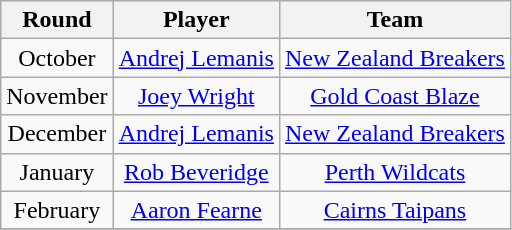<table class="wikitable" style="text-align:center">
<tr>
<th>Round</th>
<th>Player</th>
<th>Team</th>
</tr>
<tr>
<td>October</td>
<td><a href='#'>Andrej Lemanis</a></td>
<td><a href='#'>New Zealand Breakers</a></td>
</tr>
<tr>
<td>November</td>
<td><a href='#'>Joey Wright</a></td>
<td><a href='#'>Gold Coast Blaze</a></td>
</tr>
<tr>
<td>December</td>
<td><a href='#'>Andrej Lemanis</a></td>
<td><a href='#'>New Zealand Breakers</a></td>
</tr>
<tr>
<td>January</td>
<td><a href='#'>Rob Beveridge</a></td>
<td><a href='#'>Perth Wildcats</a></td>
</tr>
<tr>
<td>February</td>
<td><a href='#'>Aaron Fearne</a></td>
<td><a href='#'>Cairns Taipans</a></td>
</tr>
<tr>
</tr>
</table>
